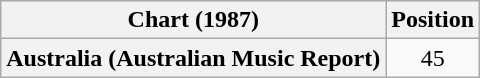<table class="wikitable sortable plainrowheaders" style="text-align:center">
<tr>
<th scope="col">Chart (1987)</th>
<th scope="col">Position</th>
</tr>
<tr>
<th scope="row">Australia (Australian Music Report)</th>
<td>45</td>
</tr>
</table>
